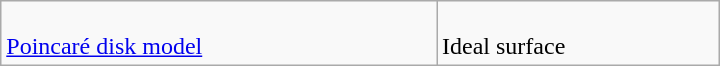<table class=wikitable width=480>
<tr>
<td><br><a href='#'>Poincaré disk model</a></td>
<td><br>Ideal surface</td>
</tr>
</table>
